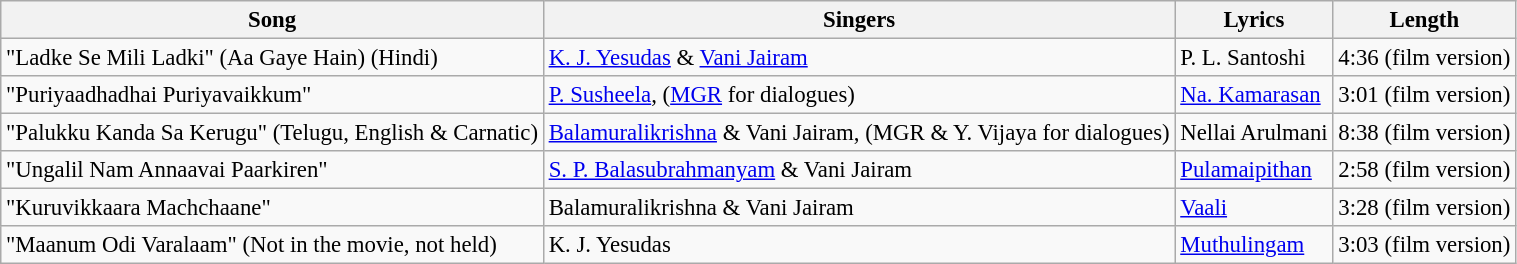<table class="wikitable" style="font-size:95%;">
<tr>
<th>Song</th>
<th>Singers</th>
<th>Lyrics</th>
<th>Length</th>
</tr>
<tr>
<td>"Ladke Se Mili Ladki" (Aa Gaye Hain) (Hindi)</td>
<td><a href='#'>K. J. Yesudas</a> & <a href='#'>Vani Jairam</a></td>
<td>P. L. Santoshi</td>
<td>4:36 (film version)</td>
</tr>
<tr>
<td>"Puriyaadhadhai Puriyavaikkum"</td>
<td><a href='#'>P. Susheela</a>, (<a href='#'>MGR</a> for dialogues)</td>
<td><a href='#'>Na. Kamarasan</a></td>
<td>3:01 (film version)</td>
</tr>
<tr>
<td>"Palukku Kanda Sa Kerugu" (Telugu, English & Carnatic)</td>
<td><a href='#'>Balamuralikrishna</a> & Vani Jairam, (MGR & Y. Vijaya for dialogues)</td>
<td>Nellai Arulmani</td>
<td>8:38 (film version)</td>
</tr>
<tr>
<td>"Ungalil Nam Annaavai Paarkiren"</td>
<td><a href='#'>S. P. Balasubrahmanyam</a> & Vani Jairam</td>
<td><a href='#'>Pulamaipithan</a></td>
<td>2:58 (film version)</td>
</tr>
<tr>
<td>"Kuruvikkaara Machchaane"</td>
<td>Balamuralikrishna & Vani Jairam</td>
<td><a href='#'>Vaali</a></td>
<td>3:28 (film version)</td>
</tr>
<tr>
<td>"Maanum Odi Varalaam" (Not in the movie, not held)</td>
<td>K. J. Yesudas</td>
<td><a href='#'>Muthulingam</a></td>
<td>3:03 (film version)</td>
</tr>
</table>
